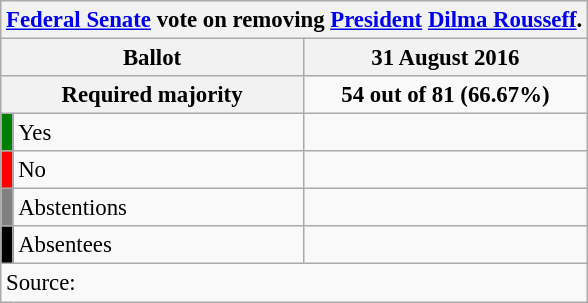<table class="wikitable" style="text-align:center; font-size:95%;">
<tr style="background:#e9e9e9;">
<th colspan="3"><a href='#'>Federal Senate</a> vote on removing <a href='#'>President</a> <a href='#'>Dilma Rousseff</a>.</th>
</tr>
<tr>
<th colspan="2" style="width:150px;">Ballot</th>
<th>31 August 2016</th>
</tr>
<tr>
<th colspan="2">Required majority</th>
<td><strong>54 out of 81 (66.67%)</strong></td>
</tr>
<tr>
<th style="width:1px; background:green;"></th>
<td style="text-align:left;">Yes</td>
<td></td>
</tr>
<tr>
<th style="background:red;"></th>
<td style="text-align:left;">No</td>
<td></td>
</tr>
<tr>
<th style="background:gray;"></th>
<td style="text-align:left;">Abstentions</td>
<td></td>
</tr>
<tr>
<th style="background:black;"></th>
<td style="text-align:left;">Absentees</td>
<td></td>
</tr>
<tr>
<td style="text-align:left;" colspan="3">Source:</td>
</tr>
</table>
